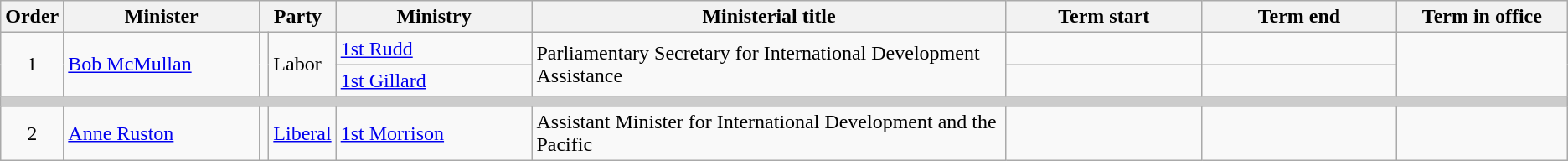<table class="wikitable">
<tr>
<th width=5>Order</th>
<th width=150>Minister</th>
<th width=75 colspan=2>Party</th>
<th width=150>Ministry</th>
<th width=375>Ministerial title</th>
<th width=150>Term start</th>
<th width=150>Term end</th>
<th width=130>Term in office</th>
</tr>
<tr>
<td align=center rowspan=2>1</td>
<td rowspan=2><a href='#'>Bob McMullan</a></td>
<td rowspan=2 ></td>
<td rowspan=2>Labor</td>
<td><a href='#'>1st Rudd</a></td>
<td rowspan=2>Parliamentary Secretary for International Development Assistance</td>
<td align=center></td>
<td align=center></td>
<td align=right rowspan=2><strong></strong></td>
</tr>
<tr>
<td><a href='#'>1st Gillard</a></td>
<td align=center></td>
<td align=center></td>
</tr>
<tr>
<th colspan=9 style="background: #cccccc;"></th>
</tr>
<tr>
<td align=center>2</td>
<td><a href='#'>Anne Ruston</a></td>
<td></td>
<td><a href='#'>Liberal</a></td>
<td><a href='#'>1st Morrison</a></td>
<td>Assistant Minister for International Development and the Pacific</td>
<td align=center></td>
<td align=center></td>
<td align=right></td>
</tr>
</table>
